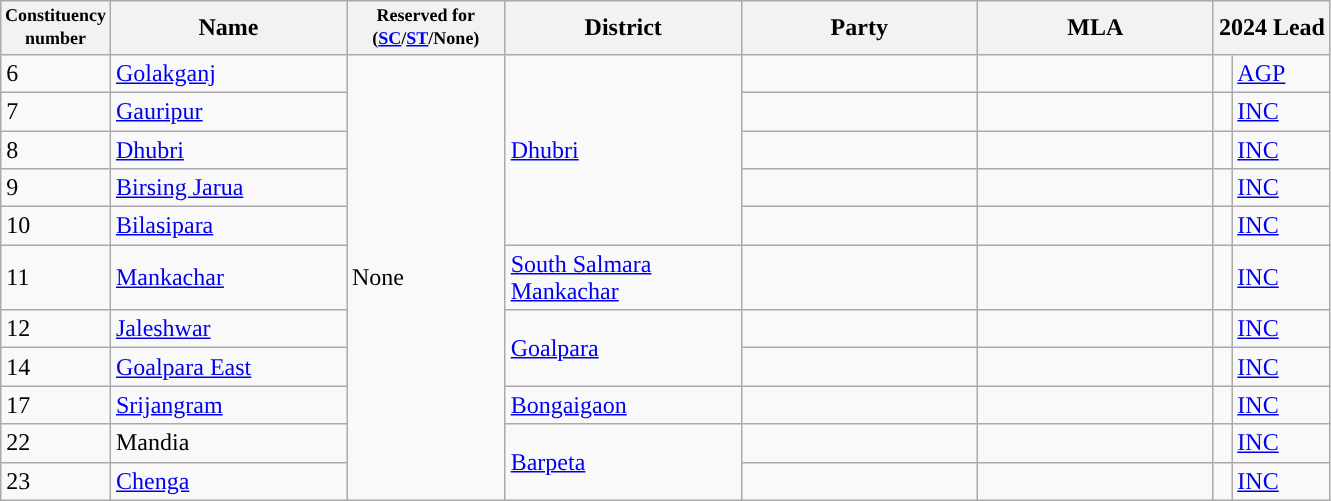<table class="wikitable sortable">
<tr>
<th width="50px" style="font-size:75%">Constituency number</th>
<th width="150px">Name</th>
<th width="100px" style="font-size:75%">Reserved for (<a href='#'>SC</a>/<a href='#'>ST</a>/None)</th>
<th width="150px">District</th>
<th width="150px">Party</th>
<th width="150px">MLA</th>
<th colspan="2">2024 Lead</th>
</tr>
<tr>
<td>6</td>
<td><a href='#'>Golakganj</a></td>
<td rowspan="11">None</td>
<td rowspan="5"><a href='#'>Dhubri</a></td>
<td></td>
<td></td>
<td style="background-color: "></td>
<td><a href='#'>AGP</a></td>
</tr>
<tr>
<td>7</td>
<td><a href='#'>Gauripur</a></td>
<td></td>
<td></td>
<td style="background-color: "></td>
<td><a href='#'>INC</a></td>
</tr>
<tr>
<td>8</td>
<td><a href='#'>Dhubri</a></td>
<td></td>
<td></td>
<td style="background-color: "></td>
<td><a href='#'>INC</a></td>
</tr>
<tr>
<td>9</td>
<td><a href='#'>Birsing Jarua</a></td>
<td></td>
<td></td>
<td style="background-color: "></td>
<td><a href='#'>INC</a></td>
</tr>
<tr>
<td>10</td>
<td><a href='#'>Bilasipara</a></td>
<td></td>
<td></td>
<td style="background-color: "></td>
<td><a href='#'>INC</a></td>
</tr>
<tr>
<td>11</td>
<td><a href='#'>Mankachar</a></td>
<td><a href='#'>South Salmara Mankachar</a></td>
<td></td>
<td></td>
<td style="background-color: "></td>
<td><a href='#'>INC</a></td>
</tr>
<tr>
<td>12</td>
<td><a href='#'>Jaleshwar</a></td>
<td rowspan="2"><a href='#'>Goalpara</a></td>
<td></td>
<td></td>
<td style="background-color: "></td>
<td><a href='#'>INC</a></td>
</tr>
<tr>
<td>14</td>
<td><a href='#'>Goalpara East</a></td>
<td></td>
<td></td>
<td style="background-color: "></td>
<td><a href='#'>INC</a></td>
</tr>
<tr>
<td>17</td>
<td><a href='#'>Srijangram</a></td>
<td><a href='#'>Bongaigaon</a></td>
<td></td>
<td></td>
<td style="background-color: "></td>
<td><a href='#'>INC</a></td>
</tr>
<tr>
<td>22</td>
<td>Mandia</td>
<td rowspan="2"><a href='#'>Barpeta</a></td>
<td></td>
<td></td>
<td style="background-color: "></td>
<td><a href='#'>INC</a></td>
</tr>
<tr>
<td>23</td>
<td><a href='#'>Chenga</a></td>
<td></td>
<td></td>
<td style="background-color: "></td>
<td><a href='#'>INC</a></td>
</tr>
</table>
